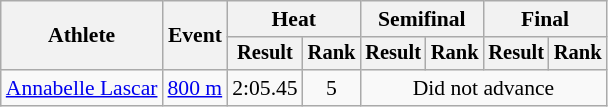<table class="wikitable" style="font-size:90%">
<tr>
<th rowspan="2">Athlete</th>
<th rowspan="2">Event</th>
<th colspan="2">Heat</th>
<th colspan="2">Semifinal</th>
<th colspan="2">Final</th>
</tr>
<tr style="font-size:95%">
<th>Result</th>
<th>Rank</th>
<th>Result</th>
<th>Rank</th>
<th>Result</th>
<th>Rank</th>
</tr>
<tr align=center>
<td align=left><a href='#'>Annabelle Lascar</a></td>
<td align=left><a href='#'>800 m</a></td>
<td>2:05.45</td>
<td>5</td>
<td colspan=4>Did not advance</td>
</tr>
</table>
